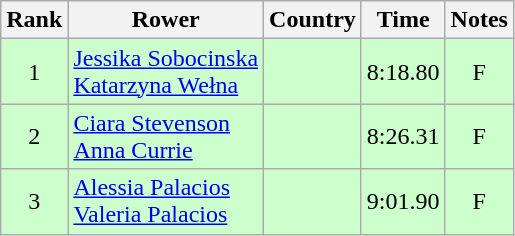<table class="wikitable" style="text-align:center">
<tr>
<th>Rank</th>
<th>Rower</th>
<th>Country</th>
<th>Time</th>
<th>Notes</th>
</tr>
<tr bgcolor=ccffcc>
<td>1</td>
<td align="left"><a href='#'>Jessika Sobocinska</a><br><a href='#'>Katarzyna Wełna</a></td>
<td align="left"></td>
<td>8:18.80</td>
<td>F</td>
</tr>
<tr bgcolor=ccffcc>
<td>2</td>
<td align="left"><a href='#'>Ciara Stevenson</a><br><a href='#'>Anna Currie</a></td>
<td align="left"></td>
<td>8:26.31</td>
<td>F</td>
</tr>
<tr bgcolor=ccffcc>
<td>3</td>
<td align="left"><a href='#'>Alessia Palacios</a><br><a href='#'>Valeria Palacios</a></td>
<td align="left"></td>
<td>9:01.90</td>
<td>F</td>
</tr>
</table>
